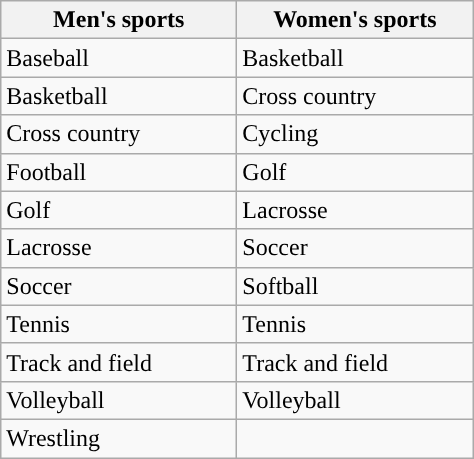<table class="wikitable"; style=" ">
<tr>
<th width=150px>Men's sports</th>
<th width=150px>Women's sports</th>
</tr>
<tr>
<td>Baseball</td>
<td>Basketball</td>
</tr>
<tr>
<td>Basketball</td>
<td>Cross country</td>
</tr>
<tr>
<td>Cross country</td>
<td>Cycling</td>
</tr>
<tr>
<td>Football</td>
<td>Golf</td>
</tr>
<tr>
<td>Golf</td>
<td>Lacrosse</td>
</tr>
<tr>
<td>Lacrosse</td>
<td>Soccer</td>
</tr>
<tr>
<td>Soccer</td>
<td>Softball</td>
</tr>
<tr>
<td>Tennis</td>
<td>Tennis</td>
</tr>
<tr>
<td>Track and field</td>
<td>Track and field</td>
</tr>
<tr>
<td>Volleyball </td>
<td>Volleyball</td>
</tr>
<tr>
<td>Wrestling</td>
<td></td>
</tr>
</table>
